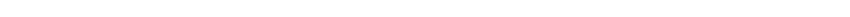<table style="width:88%; text-align:center;">
<tr style="color:white;">
<td style="background:"><strong>5</strong></td>
<td style="background:"><strong>23</strong></td>
</tr>
</table>
